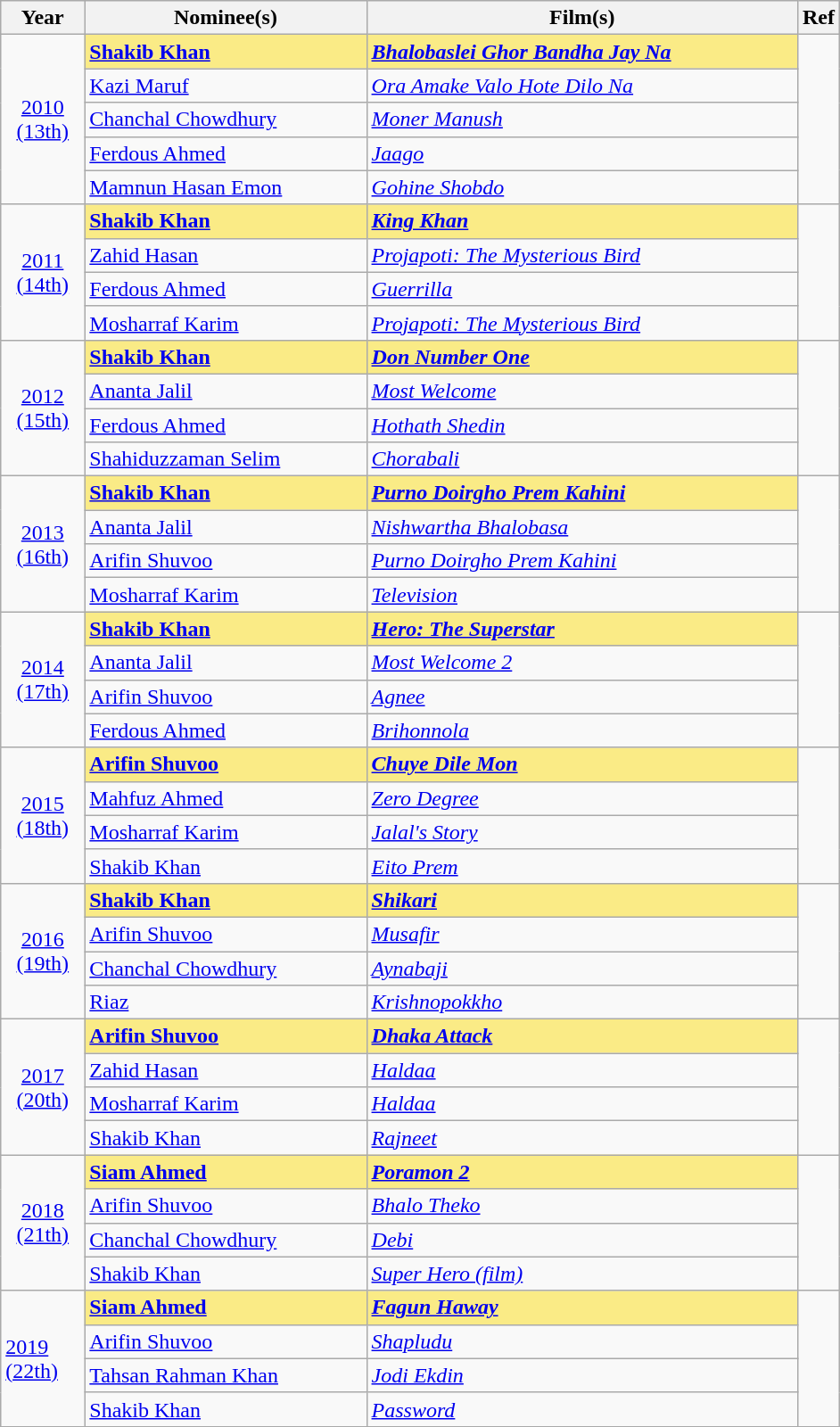<table class="wikitable sortable">
<tr>
<th width="10%">Year</th>
<th>Nominee(s)</th>
<th>Film(s)</th>
<th width="5%" class="unsortable">Ref</th>
</tr>
<tr>
<td rowspan="5" style="text-align:center;"><a href='#'>2010</a><br><a href='#'>(13th)</a></td>
<td style="background:#FAEB86;"><strong><a href='#'>Shakib Khan</a></strong></td>
<td style="background:#FAEB86;"><strong><em><a href='#'>Bhalobaslei Ghor Bandha Jay Na</a></em></strong></td>
<td rowspan="5"></td>
</tr>
<tr>
<td><a href='#'>Kazi Maruf</a></td>
<td><em><a href='#'>Ora Amake Valo Hote Dilo Na</a></em></td>
</tr>
<tr>
<td><a href='#'>Chanchal Chowdhury</a></td>
<td><em><a href='#'>Moner Manush</a></em></td>
</tr>
<tr>
<td><a href='#'>Ferdous Ahmed</a></td>
<td><em><a href='#'>Jaago</a></em></td>
</tr>
<tr>
<td><a href='#'>Mamnun Hasan Emon</a></td>
<td><em><a href='#'>Gohine Shobdo</a></em></td>
</tr>
<tr>
<td rowspan="4" style="text-align:center;"><a href='#'>2011</a><br><a href='#'>(14th)</a></td>
<td style="background:#FAEB86;"><strong><a href='#'>Shakib Khan</a></strong></td>
<td style="background:#FAEB86;"><strong><em><a href='#'>King Khan</a></em></strong></td>
<td rowspan="4"></td>
</tr>
<tr>
<td><a href='#'>Zahid Hasan</a></td>
<td><em><a href='#'>Projapoti: The Mysterious Bird</a></em></td>
</tr>
<tr>
<td><a href='#'>Ferdous Ahmed</a></td>
<td><em><a href='#'>Guerrilla</a></em></td>
</tr>
<tr>
<td><a href='#'>Mosharraf Karim</a></td>
<td><em><a href='#'>Projapoti: The Mysterious Bird</a></em></td>
</tr>
<tr>
<td rowspan="4" style="text-align:center;"><a href='#'>2012</a><br><a href='#'>(15th)</a></td>
<td style="background:#FAEB86;"><strong><a href='#'>Shakib Khan</a></strong></td>
<td style="background:#FAEB86;"><strong><em><a href='#'>Don Number One</a></em></strong></td>
<td rowspan="4"></td>
</tr>
<tr>
<td><a href='#'>Ananta Jalil</a></td>
<td><em><a href='#'>Most Welcome</a></em></td>
</tr>
<tr>
<td><a href='#'>Ferdous Ahmed</a></td>
<td><em><a href='#'>Hothath Shedin</a></em></td>
</tr>
<tr>
<td><a href='#'>Shahiduzzaman Selim</a></td>
<td><em><a href='#'>Chorabali</a></em></td>
</tr>
<tr>
<td rowspan="4" style="text-align:center;"><a href='#'>2013</a><br><a href='#'>(16th)</a></td>
<td style="background:#FAEB86;"><strong><a href='#'>Shakib Khan</a></strong></td>
<td style="background:#FAEB86;"><strong><em><a href='#'>Purno Doirgho Prem Kahini</a></em></strong></td>
<td rowspan="4"><br></td>
</tr>
<tr>
<td><a href='#'>Ananta Jalil</a></td>
<td><em><a href='#'>Nishwartha Bhalobasa</a></em></td>
</tr>
<tr>
<td><a href='#'>Arifin Shuvoo</a></td>
<td><em><a href='#'>Purno Doirgho Prem Kahini</a></em></td>
</tr>
<tr>
<td><a href='#'>Mosharraf Karim</a></td>
<td><em><a href='#'>Television</a></em></td>
</tr>
<tr>
<td rowspan="4" style="text-align:center;"><a href='#'>2014</a><br><a href='#'>(17th)</a></td>
<td style="background:#FAEB86;"><strong><a href='#'>Shakib Khan</a></strong></td>
<td style="background:#FAEB86;"><strong><em><a href='#'>Hero: The Superstar</a></em></strong></td>
<td rowspan="4"></td>
</tr>
<tr>
<td><a href='#'>Ananta Jalil</a></td>
<td><em><a href='#'>Most Welcome 2</a></em></td>
</tr>
<tr>
<td><a href='#'>Arifin Shuvoo</a></td>
<td><em><a href='#'>Agnee</a></em></td>
</tr>
<tr>
<td><a href='#'>Ferdous Ahmed</a></td>
<td><em><a href='#'>Brihonnola</a></em></td>
</tr>
<tr>
<td rowspan="4" style="text-align:center;"><a href='#'>2015</a><br><a href='#'>(18th)</a></td>
<td style="background:#FAEB86;"><strong><a href='#'>Arifin Shuvoo</a></strong></td>
<td style="background:#FAEB86;"><strong><em><a href='#'>Chuye Dile Mon</a></em></strong></td>
<td rowspan="4"></td>
</tr>
<tr>
<td><a href='#'>Mahfuz Ahmed</a></td>
<td><em><a href='#'>Zero Degree</a></em></td>
</tr>
<tr>
<td><a href='#'>Mosharraf Karim</a></td>
<td><em><a href='#'>Jalal's Story</a></em></td>
</tr>
<tr>
<td><a href='#'>Shakib Khan</a></td>
<td><em><a href='#'>Eito Prem</a></em></td>
</tr>
<tr>
<td rowspan="4" style="text-align:center;"><a href='#'>2016</a><br><a href='#'>(19th)</a></td>
<td style="background:#FAEB86;"><strong><a href='#'>Shakib Khan</a></strong></td>
<td style="background:#FAEB86;"><strong><em><a href='#'>Shikari</a></em></strong></td>
<td rowspan="4"></td>
</tr>
<tr>
<td><a href='#'>Arifin Shuvoo</a></td>
<td><a href='#'><em>Musafir</em></a></td>
</tr>
<tr>
<td><a href='#'>Chanchal Chowdhury</a></td>
<td><em><a href='#'>Aynabaji</a></em></td>
</tr>
<tr>
<td><a href='#'>Riaz</a></td>
<td><em><a href='#'>Krishnopokkho</a></em></td>
</tr>
<tr>
<td rowspan="4" style="text-align:center;"><a href='#'>2017</a><br><a href='#'>(20th)</a></td>
<td style="background:#FAEB86;"><strong><a href='#'>Arifin Shuvoo</a></strong></td>
<td style="background:#FAEB86;"><strong><em><a href='#'>Dhaka Attack</a></em></strong></td>
<td rowspan="4"></td>
</tr>
<tr>
<td><a href='#'>Zahid Hasan</a></td>
<td><em><a href='#'>Haldaa</a></em></td>
</tr>
<tr>
<td><a href='#'>Mosharraf Karim</a></td>
<td><em><a href='#'>Haldaa</a></em></td>
</tr>
<tr>
<td><a href='#'>Shakib Khan</a></td>
<td><em><a href='#'>Rajneet</a></em></td>
</tr>
<tr>
<td rowspan="4" style="text-align:center;"><a href='#'>2018</a><br><a href='#'>(21th)</a></td>
<td style="background:#FAEB86;"><strong><a href='#'>Siam Ahmed</a></strong></td>
<td style="background:#FAEB86;"><strong><em><a href='#'>Poramon 2</a></em></strong></td>
<td rowspan="4"></td>
</tr>
<tr>
<td><a href='#'>Arifin Shuvoo</a></td>
<td><em><a href='#'>Bhalo Theko</a></em></td>
</tr>
<tr>
<td><a href='#'>Chanchal Chowdhury</a></td>
<td><em><a href='#'>Debi</a></em></td>
</tr>
<tr>
<td><a href='#'>Shakib Khan</a></td>
<td><em><a href='#'>Super Hero (film)</a></em></td>
</tr>
<tr>
<td rowspan="4"><a href='#'>2019</a><br><a href='#'>(22th)</a></td>
<td style="background:#FAEB86;"><strong><a href='#'>Siam Ahmed</a></strong></td>
<td style="background:#FAEB86;"><strong><em><a href='#'>Fagun Haway</a></em></strong></td>
<td rowspan="4"></td>
</tr>
<tr>
<td><a href='#'>Arifin Shuvoo</a></td>
<td><em><a href='#'>Shapludu</a></em></td>
</tr>
<tr>
<td><a href='#'>Tahsan Rahman Khan</a></td>
<td><em><a href='#'>Jodi Ekdin</a></em></td>
</tr>
<tr>
<td><a href='#'>Shakib Khan</a></td>
<td><em><a href='#'>Password</a></em></td>
</tr>
<tr>
</tr>
</table>
